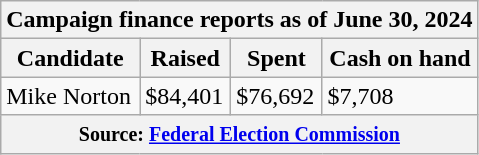<table class="wikitable sortable">
<tr>
<th colspan=4>Campaign finance reports as of June 30, 2024</th>
</tr>
<tr style="text-align:center;">
<th>Candidate</th>
<th>Raised</th>
<th>Spent</th>
<th>Cash on hand</th>
</tr>
<tr>
<td>Mike Norton</td>
<td>$84,401</td>
<td>$76,692</td>
<td>$7,708</td>
</tr>
<tr>
<th colspan="4"><small>Source: <a href='#'>Federal Election Commission</a></small></th>
</tr>
</table>
